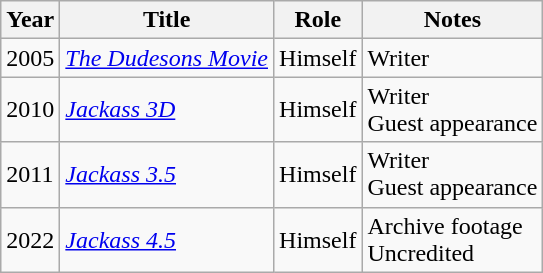<table class="wikitable sortable">
<tr>
<th>Year</th>
<th>Title</th>
<th>Role</th>
<th class="unsortable">Notes</th>
</tr>
<tr>
<td>2005</td>
<td><em><a href='#'>The Dudesons Movie</a></em></td>
<td>Himself</td>
<td>Writer</td>
</tr>
<tr>
<td>2010</td>
<td><em><a href='#'>Jackass 3D</a></em></td>
<td>Himself</td>
<td>Writer<br>Guest appearance</td>
</tr>
<tr>
<td>2011</td>
<td><em><a href='#'>Jackass 3.5</a></em></td>
<td>Himself</td>
<td>Writer<br>Guest appearance</td>
</tr>
<tr>
<td>2022</td>
<td><em><a href='#'>Jackass 4.5</a></em></td>
<td>Himself</td>
<td>Archive footage<br>Uncredited</td>
</tr>
</table>
